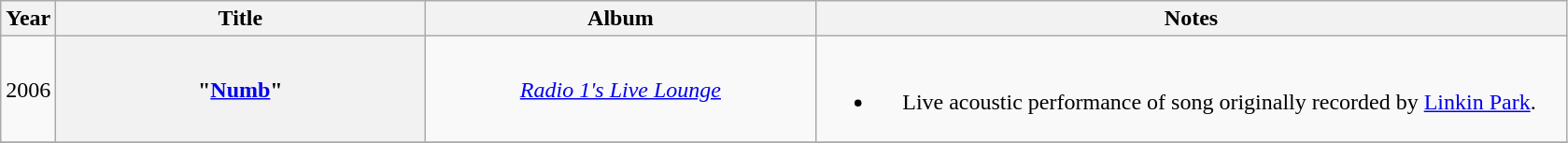<table class="wikitable plainrowheaders" style="text-align:center;">
<tr>
<th scope="col" style="width:1em;">Year</th>
<th scope="col" style="width:16em;">Title</th>
<th scope="col" style="width:17em;">Album</th>
<th scope="col" style="width:33em;">Notes</th>
</tr>
<tr>
<td>2006</td>
<th scope="row">"<a href='#'>Numb</a>"</th>
<td><em><a href='#'>Radio 1's Live Lounge</a></em></td>
<td><br><ul><li>Live acoustic performance of song originally recorded by <a href='#'>Linkin Park</a>.</li></ul></td>
</tr>
<tr>
</tr>
</table>
